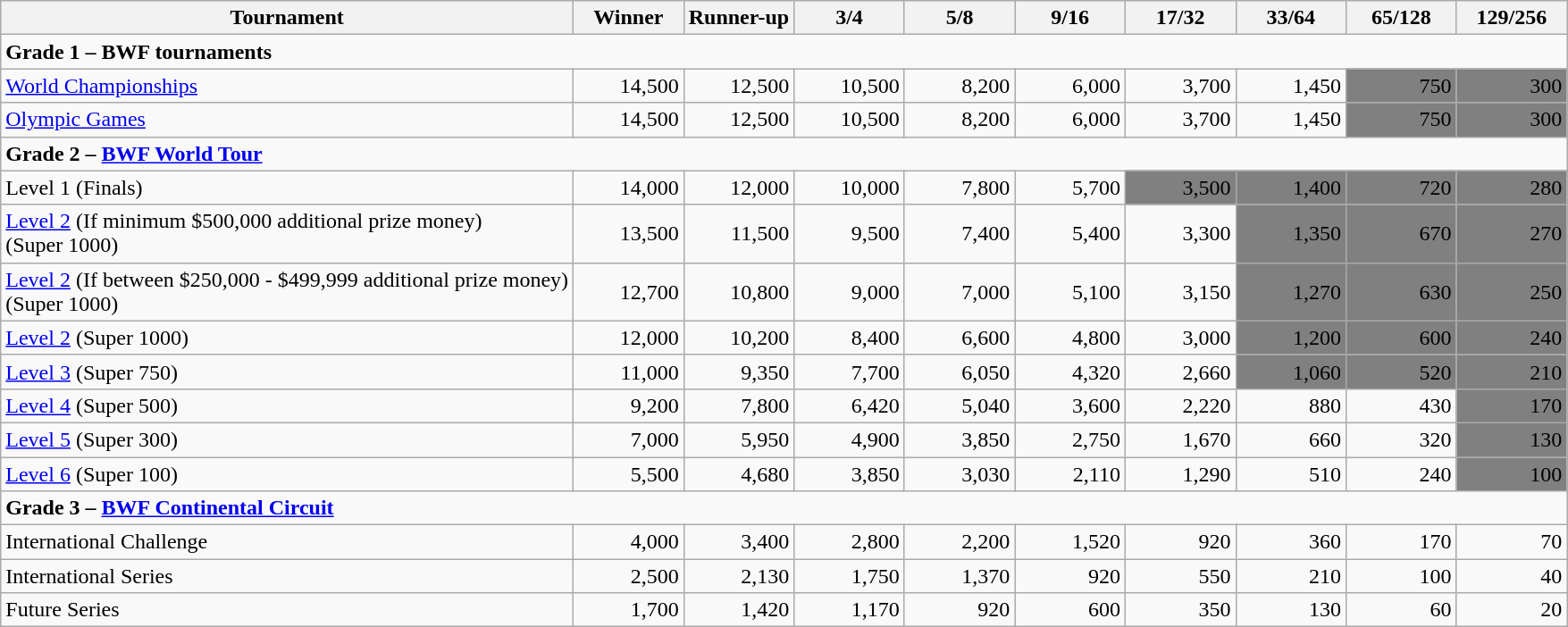<table class="wikitable" style="text-align:right">
<tr>
<th>Tournament</th>
<th width="75">Winner</th>
<th width="75">Runner-up</th>
<th width="75">3/4</th>
<th width="75">5/8</th>
<th width="75">9/16</th>
<th width="75">17/32</th>
<th width="75">33/64</th>
<th width="75">65/128</th>
<th width="75">129/256</th>
</tr>
<tr>
<td align="left" colspan="12"><strong>Grade 1 – BWF tournaments</strong></td>
</tr>
<tr>
<td align="left"><a href='#'>World Championships</a></td>
<td>14,500</td>
<td>12,500</td>
<td>10,500</td>
<td>8,200</td>
<td>6,000</td>
<td>3,700</td>
<td>1,450</td>
<td bgcolor="grey">750</td>
<td bgcolor="grey">300</td>
</tr>
<tr>
<td align="left"><a href='#'>Olympic Games</a></td>
<td>14,500</td>
<td>12,500</td>
<td>10,500</td>
<td>8,200</td>
<td>6,000</td>
<td>3,700</td>
<td>1,450</td>
<td bgcolor="grey">750</td>
<td bgcolor="grey">300</td>
</tr>
<tr>
<td align="left" colspan="12"><strong>Grade 2 – <a href='#'>BWF World Tour</a></strong></td>
</tr>
<tr>
<td align="left">Level 1 (Finals)</td>
<td>14,000</td>
<td>12,000</td>
<td>10,000</td>
<td>7,800</td>
<td>5,700</td>
<td bgcolor="grey">3,500</td>
<td bgcolor="grey">1,400</td>
<td bgcolor="grey">720</td>
<td bgcolor="grey">280</td>
</tr>
<tr>
<td align="left"><a href='#'>Level 2</a> (If minimum $500,000 additional prize money)<br>(Super 1000)</td>
<td>13,500</td>
<td>11,500</td>
<td>9,500</td>
<td>7,400</td>
<td>5,400</td>
<td>3,300</td>
<td bgcolor="grey">1,350</td>
<td bgcolor="grey">670</td>
<td bgcolor="grey">270</td>
</tr>
<tr>
<td align="left"><a href='#'>Level 2</a> (If between $250,000 - $499,999 additional prize money)<br>(Super 1000)</td>
<td>12,700</td>
<td>10,800</td>
<td>9,000</td>
<td>7,000</td>
<td>5,100</td>
<td>3,150</td>
<td bgcolor="grey">1,270</td>
<td bgcolor="grey">630</td>
<td bgcolor="grey">250</td>
</tr>
<tr>
<td align="left"><a href='#'>Level 2</a> (Super 1000)</td>
<td>12,000</td>
<td>10,200</td>
<td>8,400</td>
<td>6,600</td>
<td>4,800</td>
<td>3,000</td>
<td bgcolor="grey">1,200</td>
<td bgcolor="grey">600</td>
<td bgcolor="grey">240</td>
</tr>
<tr>
<td align="left"><a href='#'>Level 3</a> (Super 750)</td>
<td>11,000</td>
<td>9,350</td>
<td>7,700</td>
<td>6,050</td>
<td>4,320</td>
<td>2,660</td>
<td bgcolor="grey">1,060</td>
<td bgcolor="grey">520</td>
<td bgcolor="grey">210</td>
</tr>
<tr>
<td align="left"><a href='#'>Level 4</a> (Super 500)</td>
<td>9,200</td>
<td>7,800</td>
<td>6,420</td>
<td>5,040</td>
<td>3,600</td>
<td>2,220</td>
<td>880</td>
<td>430</td>
<td bgcolor="grey">170</td>
</tr>
<tr>
<td align="left"><a href='#'>Level 5</a> (Super 300)</td>
<td>7,000</td>
<td>5,950</td>
<td>4,900</td>
<td>3,850</td>
<td>2,750</td>
<td>1,670</td>
<td>660</td>
<td>320</td>
<td bgcolor="grey">130</td>
</tr>
<tr>
<td align="left"><a href='#'>Level 6</a> (Super 100)</td>
<td>5,500</td>
<td>4,680</td>
<td>3,850</td>
<td>3,030</td>
<td>2,110</td>
<td>1,290</td>
<td>510</td>
<td>240</td>
<td bgcolor="grey">100</td>
</tr>
<tr>
<td align="left" colspan="12"><strong>Grade 3 – <a href='#'>BWF Continental Circuit</a></strong></td>
</tr>
<tr>
<td align="left">International Challenge</td>
<td>4,000</td>
<td>3,400</td>
<td>2,800</td>
<td>2,200</td>
<td>1,520</td>
<td>920</td>
<td>360</td>
<td>170</td>
<td>70</td>
</tr>
<tr>
<td align="left">International Series</td>
<td>2,500</td>
<td>2,130</td>
<td>1,750</td>
<td>1,370</td>
<td>920</td>
<td>550</td>
<td>210</td>
<td>100</td>
<td>40</td>
</tr>
<tr>
<td align="left">Future Series</td>
<td>1,700</td>
<td>1,420</td>
<td>1,170</td>
<td>920</td>
<td>600</td>
<td>350</td>
<td>130</td>
<td>60</td>
<td>20</td>
</tr>
</table>
